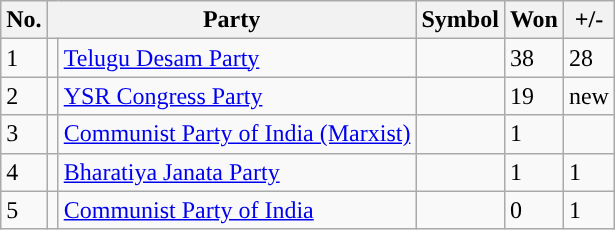<table class="wikitable sortable">
<tr>
<th>No.</th>
<th colspan="2">Party</th>
<th>Symbol</th>
<th>Won</th>
<th>+/-</th>
</tr>
<tr>
<td>1</td>
<td></td>
<td><a href='#'>Telugu Desam Party</a></td>
<td></td>
<td>38</td>
<td> 28</td>
</tr>
<tr>
<td>2</td>
<td></td>
<td><a href='#'>YSR Congress Party</a></td>
<td></td>
<td>19</td>
<td> new</td>
</tr>
<tr>
<td>3</td>
<td></td>
<td><a href='#'>Communist Party of India (Marxist)</a></td>
<td></td>
<td>1</td>
<td></td>
</tr>
<tr>
<td>4</td>
<td></td>
<td><a href='#'>Bharatiya Janata Party</a></td>
<td></td>
<td>1</td>
<td> 1</td>
</tr>
<tr>
<td>5</td>
<td></td>
<td><a href='#'>Communist Party of India</a></td>
<td></td>
<td>0</td>
<td> 1</td>
</tr>
</table>
